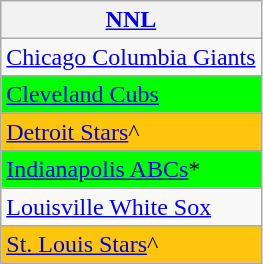<table class="wikitable" style="font-size:100%;line-height:1.1;">
<tr>
<th><a href='#'>NNL</a></th>
</tr>
<tr>
<td><a href='#'>Chicago Columbia Giants</a></td>
</tr>
<tr>
<td style="background-color: #00FF00;"><a href='#'>Cleveland Cubs</a></td>
</tr>
<tr>
<td style="background-color: #FFC40C;"><a href='#'>Detroit Stars</a>^</td>
</tr>
<tr>
<td style="background-color: #00FF00;"><a href='#'>Indianapolis ABCs</a>*</td>
</tr>
<tr>
<td><a href='#'>Louisville White Sox</a></td>
</tr>
<tr>
<td style="background-color: #FFC40C;"><a href='#'>St. Louis Stars</a>^</td>
</tr>
</table>
